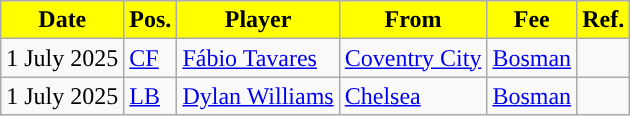<table class="wikitable plainrowheaders sortable">
<tr>
<th style="background:yellow;">Date</th>
<th style="background:yellow;">Pos.</th>
<th style="background:yellow;">Player</th>
<th style="background:yellow;">From</th>
<th style="background:yellow;">Fee</th>
<th style="background:yellow;">Ref.</th>
</tr>
<tr>
<td>1 July 2025</td>
<td><a href='#'>CF</a></td>
<td> <a href='#'>Fábio Tavares</a></td>
<td> <a href='#'>Coventry City</a></td>
<td><a href='#'>Bosman</a></td>
<td></td>
</tr>
<tr>
<td>1 July 2025</td>
<td><a href='#'>LB</a></td>
<td> <a href='#'>Dylan Williams</a></td>
<td> <a href='#'>Chelsea</a></td>
<td><a href='#'>Bosman</a></td>
<td></td>
</tr>
</table>
